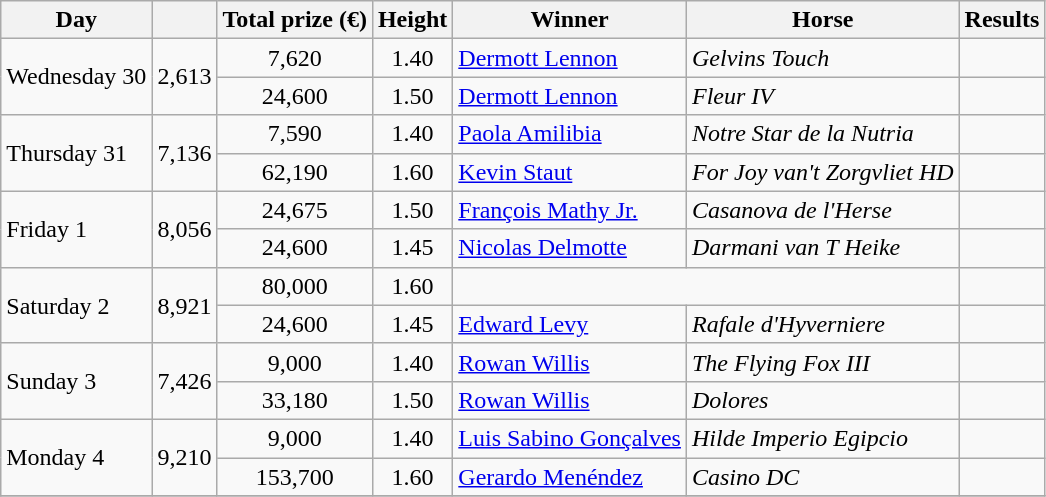<table class="wikitable">
<tr>
<th>Day</th>
<th></th>
<th>Total prize (€)</th>
<th>Height</th>
<th>Winner</th>
<th>Horse</th>
<th>Results</th>
</tr>
<tr>
<td rowspan=2>Wednesday 30</td>
<td rowspan=2 align=right>2,613</td>
<td align=center>7,620</td>
<td align=center>1.40</td>
<td> <a href='#'>Dermott Lennon</a></td>
<td><em>Gelvins Touch</em></td>
<td align=center></td>
</tr>
<tr>
<td align=center>24,600</td>
<td align=center>1.50</td>
<td> <a href='#'>Dermott Lennon</a></td>
<td><em>Fleur IV</em></td>
<td align=center></td>
</tr>
<tr>
<td rowspan=2>Thursday 31</td>
<td rowspan=2 align=right>7,136</td>
<td align=center>7,590</td>
<td align=center>1.40</td>
<td> <a href='#'>Paola Amilibia</a></td>
<td><em>Notre Star de la Nutria</em></td>
<td align=center></td>
</tr>
<tr>
<td align=center>62,190</td>
<td align=center>1.60</td>
<td> <a href='#'>Kevin Staut</a></td>
<td><em>For Joy van't Zorgvliet HD</em></td>
<td align=center></td>
</tr>
<tr>
<td rowspan=2>Friday 1</td>
<td rowspan=2 align=right>8,056</td>
<td align=center>24,675</td>
<td align=center>1.50</td>
<td> <a href='#'>François Mathy Jr.</a></td>
<td><em>Casanova de l'Herse</em></td>
<td align=center></td>
</tr>
<tr>
<td align=center>24,600</td>
<td align=center>1.45</td>
<td> <a href='#'>Nicolas Delmotte</a></td>
<td><em>Darmani van T Heike</em></td>
<td align=center></td>
</tr>
<tr>
<td rowspan=2>Saturday 2</td>
<td rowspan=2 align=right>8,921</td>
<td align=center>80,000</td>
<td align=center>1.60</td>
<td colspan=2></td>
<td align=center></td>
</tr>
<tr>
<td align=center>24,600</td>
<td align=center>1.45</td>
<td> <a href='#'>Edward Levy</a></td>
<td><em>Rafale d'Hyverniere</em></td>
<td align=center></td>
</tr>
<tr>
<td rowspan=2>Sunday 3</td>
<td rowspan=2 align=right>7,426</td>
<td align=center>9,000</td>
<td align=center>1.40</td>
<td> <a href='#'>Rowan Willis</a></td>
<td><em>The Flying Fox III</em></td>
<td align=center></td>
</tr>
<tr>
<td align=center>33,180</td>
<td align=center>1.50</td>
<td> <a href='#'>Rowan Willis</a></td>
<td><em>Dolores</em></td>
<td align=center></td>
</tr>
<tr>
<td rowspan=2>Monday 4</td>
<td rowspan=2 align=right>9,210</td>
<td align=center>9,000</td>
<td align=center>1.40</td>
<td> <a href='#'>Luis Sabino Gonçalves</a></td>
<td><em>Hilde Imperio Egipcio</em></td>
<td align=center></td>
</tr>
<tr>
<td align=center>153,700</td>
<td align=center>1.60</td>
<td> <a href='#'>Gerardo Menéndez</a></td>
<td><em>Casino DC</em></td>
<td align=center></td>
</tr>
<tr>
</tr>
</table>
